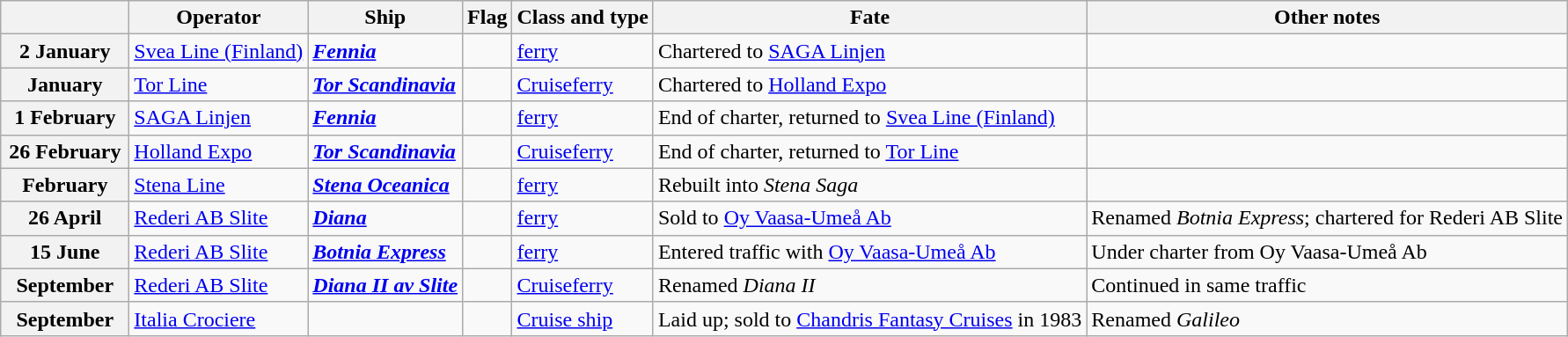<table Class="wikitable">
<tr>
<th width="90"></th>
<th>Operator</th>
<th>Ship</th>
<th>Flag</th>
<th>Class and type</th>
<th>Fate</th>
<th>Other notes</th>
</tr>
<tr ---->
<th>2 January</th>
<td><a href='#'>Svea Line (Finland)</a></td>
<td><strong><em><a href='#'>Fennia</a></em></strong></td>
<td></td>
<td><a href='#'>ferry</a></td>
<td>Chartered to <a href='#'>SAGA Linjen</a></td>
<td></td>
</tr>
<tr ---->
<th>January</th>
<td><a href='#'>Tor Line</a></td>
<td><strong><em><a href='#'>Tor Scandinavia</a></em></strong></td>
<td></td>
<td><a href='#'>Cruiseferry</a></td>
<td>Chartered to <a href='#'>Holland Expo</a></td>
<td></td>
</tr>
<tr ---->
<th>1 February</th>
<td><a href='#'>SAGA Linjen</a></td>
<td><strong><em><a href='#'>Fennia</a></em></strong></td>
<td></td>
<td><a href='#'>ferry</a></td>
<td>End of charter, returned to <a href='#'>Svea Line (Finland)</a></td>
<td></td>
</tr>
<tr ---->
<th>26 February</th>
<td><a href='#'>Holland Expo</a></td>
<td><strong><em><a href='#'>Tor Scandinavia</a></em></strong></td>
<td></td>
<td><a href='#'>Cruiseferry</a></td>
<td>End of charter, returned to <a href='#'>Tor Line</a></td>
<td></td>
</tr>
<tr ---->
<th>February</th>
<td><a href='#'>Stena Line</a></td>
<td><strong><em><a href='#'>Stena Oceanica</a></em></strong></td>
<td></td>
<td><a href='#'>ferry</a></td>
<td>Rebuilt into <em>Stena Saga</em></td>
<td></td>
</tr>
<tr ---->
<th>26 April</th>
<td><a href='#'>Rederi AB Slite</a></td>
<td><strong><em><a href='#'>Diana</a></em></strong></td>
<td></td>
<td><a href='#'>ferry</a></td>
<td>Sold to <a href='#'>Oy Vaasa-Umeå Ab</a></td>
<td>Renamed <em>Botnia Express</em>; chartered for Rederi AB Slite</td>
</tr>
<tr ---->
<th>15 June</th>
<td><a href='#'>Rederi AB Slite</a></td>
<td><strong><em><a href='#'>Botnia Express</a></em></strong></td>
<td></td>
<td><a href='#'>ferry</a></td>
<td>Entered traffic with <a href='#'>Oy Vaasa-Umeå Ab</a></td>
<td>Under charter from Oy Vaasa-Umeå Ab</td>
</tr>
<tr ---->
<th>September</th>
<td><a href='#'>Rederi AB Slite</a></td>
<td><strong><em><a href='#'>Diana II av Slite</a></em></strong></td>
<td></td>
<td><a href='#'>Cruiseferry</a></td>
<td>Renamed <em>Diana II</em></td>
<td>Continued in same traffic</td>
</tr>
<tr ---->
<th>September</th>
<td><a href='#'>Italia Crociere</a></td>
<td><strong></strong></td>
<td></td>
<td><a href='#'>Cruise ship</a></td>
<td>Laid up; sold to <a href='#'>Chandris Fantasy Cruises</a> in 1983</td>
<td>Renamed <em>Galileo</em></td>
</tr>
</table>
